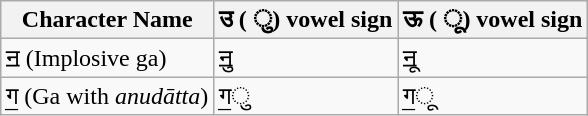<table class="wikitable">
<tr>
<th>Character Name</th>
<th>उ ( ु) vowel sign</th>
<th>ऊ ( ू) vowel sign</th>
</tr>
<tr>
<td>ॻ (Implosive ga)</td>
<td>ॻु</td>
<td>ॻू</td>
</tr>
<tr>
<td>ग॒ (Ga with <em>anudātta</em>)</td>
<td>ग॒ु</td>
<td>ग॒ू</td>
</tr>
</table>
